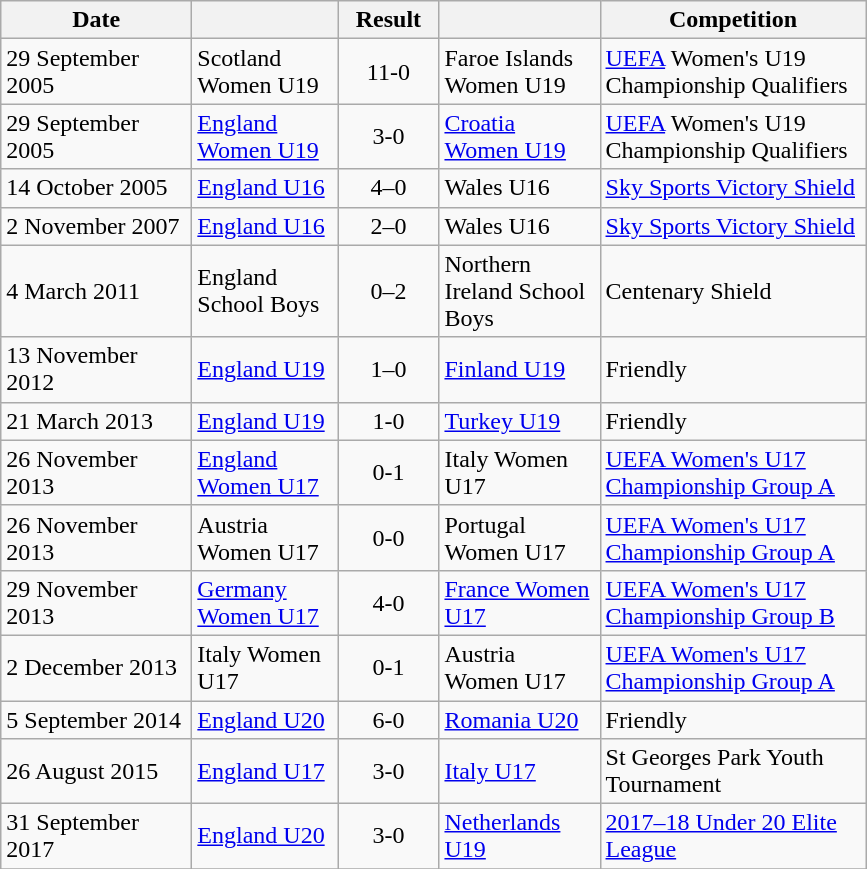<table class="wikitable">
<tr>
<th width="120">Date</th>
<th width="90"></th>
<th width="60">Result</th>
<th width="100"></th>
<th width="170">Competition</th>
</tr>
<tr>
<td>29 September 2005</td>
<td>Scotland Women U19</td>
<td align=center>11-0</td>
<td>Faroe Islands Women U19</td>
<td><a href='#'>UEFA</a> Women's U19 Championship Qualifiers</td>
</tr>
<tr>
<td>29 September 2005</td>
<td><a href='#'>England Women U19</a></td>
<td align=center>3-0</td>
<td><a href='#'>Croatia Women U19</a></td>
<td><a href='#'>UEFA</a> Women's U19 Championship Qualifiers</td>
</tr>
<tr>
<td>14 October 2005</td>
<td><a href='#'>England U16</a></td>
<td align=center>4–0</td>
<td>Wales U16</td>
<td><a href='#'>Sky Sports Victory Shield</a></td>
</tr>
<tr>
<td>2 November 2007</td>
<td><a href='#'>England U16</a></td>
<td align=center>2–0</td>
<td>Wales U16</td>
<td><a href='#'>Sky Sports Victory Shield</a></td>
</tr>
<tr>
<td>4 March 2011</td>
<td>England School Boys</td>
<td align=center>0–2</td>
<td>Northern Ireland School Boys</td>
<td>Centenary Shield</td>
</tr>
<tr>
<td>13 November 2012</td>
<td><a href='#'>England U19</a></td>
<td align=center>1–0</td>
<td><a href='#'>Finland U19</a></td>
<td>Friendly</td>
</tr>
<tr>
<td>21 March 2013</td>
<td><a href='#'>England U19</a></td>
<td align=center>1-0</td>
<td><a href='#'>Turkey U19</a></td>
<td>Friendly</td>
</tr>
<tr>
<td>26 November 2013</td>
<td><a href='#'>England Women U17</a></td>
<td align=center>0-1</td>
<td>Italy Women U17</td>
<td><a href='#'>UEFA Women's U17 Championship Group A</a></td>
</tr>
<tr>
<td>26 November 2013</td>
<td>Austria Women U17</td>
<td align=center>0-0</td>
<td>Portugal Women U17</td>
<td><a href='#'>UEFA Women's U17 Championship Group A</a></td>
</tr>
<tr>
<td>29 November 2013</td>
<td><a href='#'>Germany Women U17</a></td>
<td align=center>4-0</td>
<td><a href='#'>France Women U17</a></td>
<td><a href='#'>UEFA Women's U17 Championship Group B</a></td>
</tr>
<tr>
<td>2 December 2013</td>
<td>Italy Women U17</td>
<td align=center>0-1</td>
<td>Austria Women U17</td>
<td><a href='#'>UEFA Women's U17 Championship Group A</a></td>
</tr>
<tr>
<td>5 September 2014</td>
<td><a href='#'>England U20</a></td>
<td align=center>6-0</td>
<td><a href='#'>Romania U20</a></td>
<td>Friendly</td>
</tr>
<tr>
<td>26 August 2015</td>
<td><a href='#'>England U17</a></td>
<td align=center>3-0</td>
<td><a href='#'>Italy U17</a></td>
<td>St Georges Park Youth Tournament</td>
</tr>
<tr>
<td>31 September 2017</td>
<td><a href='#'>England U20</a></td>
<td align=center>3-0</td>
<td><a href='#'>Netherlands U19</a></td>
<td><a href='#'>2017–18 Under 20 Elite League</a></td>
</tr>
<tr>
</tr>
</table>
